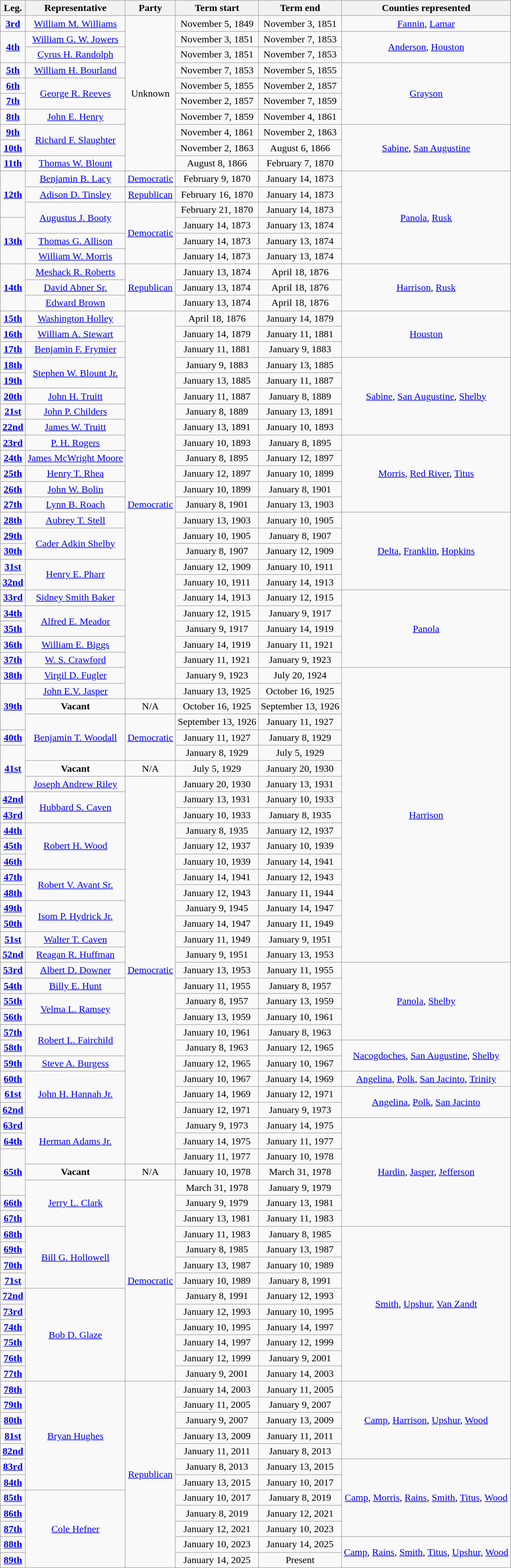<table class="wikitable" style="text-align:center">
<tr>
<th>Leg.</th>
<th>Representative</th>
<th>Party</th>
<th>Term start</th>
<th>Term end</th>
<th>Counties represented</th>
</tr>
<tr>
<td><a href='#'><strong>3rd</strong></a></td>
<td><a href='#'>William M. Williams</a></td>
<td rowspan=10>Unknown</td>
<td>November 5, 1849</td>
<td>November 3, 1851</td>
<td><a href='#'>Fannin</a>, <a href='#'>Lamar</a></td>
</tr>
<tr>
<td rowspan=2><a href='#'><strong>4th</strong></a></td>
<td><a href='#'>William G. W. Jowers</a></td>
<td>November 3, 1851</td>
<td>November 7, 1853</td>
<td rowspan=2><a href='#'>Anderson</a>, <a href='#'>Houston</a></td>
</tr>
<tr>
<td><a href='#'>Cyrus H. Randolph</a></td>
<td>November 3, 1851</td>
<td>November 7, 1853</td>
</tr>
<tr>
<td><a href='#'><strong>5th</strong></a></td>
<td><a href='#'>William H. Bourland</a></td>
<td>November 7, 1853</td>
<td>November 5, 1855</td>
<td rowspan=4><a href='#'>Grayson</a></td>
</tr>
<tr>
<td><a href='#'><strong>6th</strong></a></td>
<td rowspan=2><a href='#'>George R. Reeves</a></td>
<td>November 5, 1855</td>
<td>November 2, 1857</td>
</tr>
<tr>
<td><a href='#'><strong>7th</strong></a></td>
<td>November 2, 1857</td>
<td>November 7, 1859</td>
</tr>
<tr>
<td><a href='#'><strong>8th</strong></a></td>
<td><a href='#'>John E. Henry</a></td>
<td>November 7, 1859</td>
<td>November 4, 1861</td>
</tr>
<tr>
<td><a href='#'><strong>9th</strong></a></td>
<td rowspan=2><a href='#'>Richard F. Slaughter</a></td>
<td>November 4, 1861</td>
<td>November 2, 1863</td>
<td rowspan=3><a href='#'>Sabine</a>, <a href='#'>San Augustine</a></td>
</tr>
<tr>
<td><a href='#'><strong>10th</strong></a></td>
<td>November 2, 1863</td>
<td>August 6, 1866</td>
</tr>
<tr>
<td><a href='#'><strong>11th</strong></a></td>
<td><a href='#'>Thomas W. Blount</a></td>
<td>August 8, 1866</td>
<td>February 7, 1870</td>
</tr>
<tr>
<td rowspan=3><a href='#'><strong>12th</strong></a></td>
<td><a href='#'>Benjamin B. Lacy</a></td>
<td><a href='#'>Democratic</a></td>
<td>February 9, 1870</td>
<td>January 14, 1873</td>
<td rowspan=6><a href='#'>Panola</a>, <a href='#'>Rusk</a></td>
</tr>
<tr>
<td><a href='#'>Adison D. Tinsley</a></td>
<td><a href='#'>Republican</a></td>
<td>February 16, 1870</td>
<td>January 14, 1873</td>
</tr>
<tr>
<td rowspan=2><a href='#'>Augustus J. Booty</a></td>
<td rowspan=4 ><a href='#'>Democratic</a></td>
<td>February 21, 1870</td>
<td>January 14, 1873</td>
</tr>
<tr>
<td rowspan=3><a href='#'><strong>13th</strong></a></td>
<td>January 14, 1873</td>
<td>January 13, 1874</td>
</tr>
<tr>
<td><a href='#'>Thomas G. Allison</a></td>
<td>January 14, 1873</td>
<td>January 13, 1874</td>
</tr>
<tr>
<td><a href='#'>William W. Morris</a></td>
<td>January 14, 1873</td>
<td>January 13, 1874</td>
</tr>
<tr>
<td rowspan=3><a href='#'><strong>14th</strong></a></td>
<td><a href='#'>Meshack R. Roberts</a></td>
<td rowspan=3 ><a href='#'>Republican</a></td>
<td>January 13, 1874</td>
<td>April 18, 1876</td>
<td rowspan=3><a href='#'>Harrison</a>, <a href='#'>Rusk</a></td>
</tr>
<tr>
<td><a href='#'>David Abner Sr.</a></td>
<td>January 13, 1874</td>
<td>April 18, 1876</td>
</tr>
<tr>
<td><a href='#'>Edward Brown</a></td>
<td>January 13, 1874</td>
<td>April 18, 1876</td>
</tr>
<tr>
<td><a href='#'><strong>15th</strong></a></td>
<td><a href='#'>Washington Holley</a></td>
<td rowspan=25 ><a href='#'>Democratic</a></td>
<td>April 18, 1876</td>
<td>January 14, 1879</td>
<td rowspan=3><a href='#'>Houston</a></td>
</tr>
<tr>
<td><a href='#'><strong>16th</strong></a></td>
<td><a href='#'>William A. Stewart</a></td>
<td>January 14, 1879</td>
<td>January 11, 1881</td>
</tr>
<tr>
<td><a href='#'><strong>17th</strong></a></td>
<td><a href='#'>Benjamin F. Frymier</a></td>
<td>January 11, 1881</td>
<td>January 9, 1883</td>
</tr>
<tr>
<td><a href='#'><strong>18th</strong></a></td>
<td rowspan=2><a href='#'>Stephen W. Blount Jr.</a></td>
<td>January 9, 1883</td>
<td>January 13, 1885</td>
<td rowspan=5><a href='#'>Sabine</a>, <a href='#'>San Augustine</a>, <a href='#'>Shelby</a></td>
</tr>
<tr>
<td><a href='#'><strong>19th</strong></a></td>
<td>January 13, 1885</td>
<td>January 11, 1887</td>
</tr>
<tr>
<td><a href='#'><strong>20th</strong></a></td>
<td><a href='#'>John H. Truitt</a></td>
<td>January 11, 1887</td>
<td>January 8, 1889</td>
</tr>
<tr>
<td><a href='#'><strong>21st</strong></a></td>
<td><a href='#'>John P. Childers</a></td>
<td>January 8, 1889</td>
<td>January 13, 1891</td>
</tr>
<tr>
<td><a href='#'><strong>22nd</strong></a></td>
<td><a href='#'>James W. Truitt</a></td>
<td>January 13, 1891</td>
<td>January 10, 1893</td>
</tr>
<tr>
<td><a href='#'><strong>23rd</strong></a></td>
<td><a href='#'>P. H. Rogers</a></td>
<td>January 10, 1893</td>
<td>January 8, 1895</td>
<td rowspan=5><a href='#'>Morris</a>, <a href='#'>Red River</a>, <a href='#'>Titus</a></td>
</tr>
<tr>
<td><a href='#'><strong>24th</strong></a></td>
<td><a href='#'>James McWright Moore</a></td>
<td>January 8, 1895</td>
<td>January 12, 1897</td>
</tr>
<tr>
<td><a href='#'><strong>25th</strong></a></td>
<td><a href='#'>Henry T. Rhea</a></td>
<td>January 12, 1897</td>
<td>January 10, 1899</td>
</tr>
<tr>
<td><a href='#'><strong>26th</strong></a></td>
<td><a href='#'>John W. Bolin</a></td>
<td>January 10, 1899</td>
<td>January 8, 1901</td>
</tr>
<tr>
<td><a href='#'><strong>27th</strong></a></td>
<td><a href='#'>Lynn B. Roach</a></td>
<td>January 8, 1901</td>
<td>January 13, 1903</td>
</tr>
<tr>
<td><a href='#'><strong>28th</strong></a></td>
<td><a href='#'>Aubrey T. Stell</a></td>
<td>January 13, 1903</td>
<td>January 10, 1905</td>
<td rowspan=5><a href='#'>Delta</a>, <a href='#'>Franklin</a>, <a href='#'>Hopkins</a></td>
</tr>
<tr>
<td><a href='#'><strong>29th</strong></a></td>
<td rowspan=2><a href='#'>Cader Adkin Shelby</a></td>
<td>January 10, 1905</td>
<td>January 8, 1907</td>
</tr>
<tr>
<td><a href='#'><strong>30th</strong></a></td>
<td>January 8, 1907</td>
<td>January 12, 1909</td>
</tr>
<tr>
<td><a href='#'><strong>31st</strong></a></td>
<td rowspan=2><a href='#'>Henry E. Pharr</a></td>
<td>January 12, 1909</td>
<td>January 10, 1911</td>
</tr>
<tr>
<td><a href='#'><strong>32nd</strong></a></td>
<td>January 10, 1911</td>
<td>January 14, 1913</td>
</tr>
<tr>
<td><a href='#'><strong>33rd</strong></a></td>
<td><a href='#'>Sidney Smith Baker</a></td>
<td>January 14, 1913</td>
<td>January 12, 1915</td>
<td rowspan=5><a href='#'>Panola</a></td>
</tr>
<tr>
<td><a href='#'><strong>34th</strong></a></td>
<td rowspan=2><a href='#'>Alfred E. Meador</a></td>
<td>January 12, 1915</td>
<td>January 9, 1917</td>
</tr>
<tr>
<td><a href='#'><strong>35th</strong></a></td>
<td>January 9, 1917</td>
<td>January 14, 1919</td>
</tr>
<tr>
<td><a href='#'><strong>36th</strong></a></td>
<td><a href='#'>William E. Biggs</a></td>
<td>January 14, 1919</td>
<td>January 11, 1921</td>
</tr>
<tr>
<td><a href='#'><strong>37th</strong></a></td>
<td><a href='#'>W. S. Crawford</a></td>
<td>January 11, 1921</td>
<td>January 9, 1923</td>
</tr>
<tr>
<td><a href='#'><strong>38th</strong></a></td>
<td><a href='#'>Virgil D. Fugler</a></td>
<td>January 9, 1923</td>
<td>July 20, 1924</td>
<td rowspan=19><a href='#'>Harrison</a></td>
</tr>
<tr>
<td rowspan=3><a href='#'><strong>39th</strong></a></td>
<td><a href='#'>John E.V. Jasper</a></td>
<td>January 13, 1925</td>
<td>October 16, 1925</td>
</tr>
<tr>
<td><strong>Vacant</strong></td>
<td>N/A</td>
<td>October 16, 1925</td>
<td>September 13, 1926</td>
</tr>
<tr>
<td rowspan=3><a href='#'>Benjamin T. Woodall</a></td>
<td rowspan=3 ><a href='#'>Democratic</a></td>
<td>September 13, 1926</td>
<td>January 11, 1927</td>
</tr>
<tr>
<td><a href='#'><strong>40th</strong></a></td>
<td>January 11, 1927</td>
<td>January 8, 1929</td>
</tr>
<tr>
<td rowspan=3><a href='#'><strong>41st</strong></a></td>
<td>January 8, 1929</td>
<td>July 5, 1929</td>
</tr>
<tr>
<td><strong>Vacant</strong></td>
<td>N/A</td>
<td>July 5, 1929</td>
<td>January 20, 1930</td>
</tr>
<tr>
<td><a href='#'>Joseph Andrew Riley</a></td>
<td rowspan=25 ><a href='#'>Democratic</a></td>
<td>January 20, 1930</td>
<td>January 13, 1931</td>
</tr>
<tr>
<td><a href='#'><strong>42nd</strong></a></td>
<td rowspan=2><a href='#'>Hubbard S. Caven</a></td>
<td>January 13, 1931</td>
<td>January 10, 1933</td>
</tr>
<tr>
<td><a href='#'><strong>43rd</strong></a></td>
<td>January 10, 1933</td>
<td>January 8, 1935</td>
</tr>
<tr>
<td><a href='#'><strong>44th</strong></a></td>
<td rowspan=3><a href='#'>Robert H. Wood</a></td>
<td>January 8, 1935</td>
<td>January 12, 1937</td>
</tr>
<tr>
<td><a href='#'><strong>45th</strong></a></td>
<td>January 12, 1937</td>
<td>January 10, 1939</td>
</tr>
<tr>
<td><a href='#'><strong>46th</strong></a></td>
<td>January 10, 1939</td>
<td>January 14, 1941</td>
</tr>
<tr>
<td><a href='#'><strong>47th</strong></a></td>
<td rowspan=2><a href='#'>Robert V. Avant Sr.</a></td>
<td>January 14, 1941</td>
<td>January 12, 1943</td>
</tr>
<tr>
<td><a href='#'><strong>48th</strong></a></td>
<td>January 12, 1943</td>
<td>January 11, 1944</td>
</tr>
<tr>
<td><a href='#'><strong>49th</strong></a></td>
<td rowspan=2><a href='#'>Isom P. Hydrick Jr.</a></td>
<td>January 9, 1945</td>
<td>January 14, 1947</td>
</tr>
<tr>
<td><a href='#'><strong>50th</strong></a></td>
<td>January 14, 1947</td>
<td>January 11, 1949</td>
</tr>
<tr>
<td><a href='#'><strong>51st</strong></a></td>
<td><a href='#'>Walter T. Caven</a></td>
<td>January 11, 1949</td>
<td>January 9, 1951</td>
</tr>
<tr>
<td><a href='#'><strong>52nd</strong></a></td>
<td><a href='#'>Reagan R. Huffman</a></td>
<td>January 9, 1951</td>
<td>January 13, 1953</td>
</tr>
<tr>
<td><a href='#'><strong>53rd</strong></a></td>
<td><a href='#'>Albert D. Downer</a></td>
<td>January 13, 1953</td>
<td>January 11, 1955</td>
<td rowspan=5><a href='#'>Panola</a>, <a href='#'>Shelby</a></td>
</tr>
<tr>
<td><a href='#'><strong>54th</strong></a></td>
<td><a href='#'>Billy E. Hunt</a></td>
<td>January 11, 1955</td>
<td>January 8, 1957</td>
</tr>
<tr>
<td><a href='#'><strong>55th</strong></a></td>
<td rowspan=2><a href='#'>Velma L. Ramsey</a></td>
<td>January 8, 1957</td>
<td>January 13, 1959</td>
</tr>
<tr>
<td><a href='#'><strong>56th</strong></a></td>
<td>January 13, 1959</td>
<td>January 10, 1961</td>
</tr>
<tr>
<td><a href='#'><strong>57th</strong></a></td>
<td rowspan=2><a href='#'>Robert L. Fairchild</a></td>
<td>January 10, 1961</td>
<td>January 8, 1963</td>
</tr>
<tr>
<td><a href='#'><strong>58th</strong></a></td>
<td>January 8, 1963</td>
<td>January 12, 1965</td>
<td rowspan=2><a href='#'>Nacogdoches</a>, <a href='#'>San Augustine</a>, <a href='#'>Shelby</a></td>
</tr>
<tr>
<td><a href='#'><strong>59th</strong></a></td>
<td><a href='#'>Steve A. Burgess</a></td>
<td>January 12, 1965</td>
<td>January 10, 1967</td>
</tr>
<tr>
<td><a href='#'><strong>60th</strong></a></td>
<td rowspan=3><a href='#'>John H. Hannah Jr.</a></td>
<td>January 10, 1967</td>
<td>January 14, 1969</td>
<td><a href='#'>Angelina</a>, <a href='#'>Polk</a>, <a href='#'>San Jacinto</a>, <a href='#'>Trinity</a></td>
</tr>
<tr>
<td><a href='#'><strong>61st</strong></a></td>
<td>January 14, 1969</td>
<td>January 12, 1971</td>
<td rowspan=2><a href='#'>Angelina</a>, <a href='#'>Polk</a>, <a href='#'>San Jacinto</a></td>
</tr>
<tr>
<td><a href='#'><strong>62nd</strong></a></td>
<td>January 12, 1971</td>
<td>January 9, 1973</td>
</tr>
<tr>
<td><a href='#'><strong>63rd</strong></a></td>
<td rowspan=3><a href='#'>Herman Adams Jr.</a></td>
<td>January 9, 1973</td>
<td>January 14, 1975</td>
<td rowspan=7><a href='#'>Hardin</a>, <a href='#'>Jasper</a>, <a href='#'>Jefferson</a></td>
</tr>
<tr>
<td><a href='#'><strong>64th</strong></a></td>
<td>January 14, 1975</td>
<td>January 11, 1977</td>
</tr>
<tr>
<td rowspan=3><a href='#'><strong>65th</strong></a></td>
<td>January 11, 1977</td>
<td>January 10, 1978</td>
</tr>
<tr>
<td><strong>Vacant</strong></td>
<td>N/A</td>
<td>January 10, 1978</td>
<td>March 31, 1978</td>
</tr>
<tr>
<td rowspan=3><a href='#'>Jerry L. Clark</a></td>
<td rowspan=13 ><a href='#'>Democratic</a></td>
<td>March 31, 1978</td>
<td>January 9, 1979</td>
</tr>
<tr>
<td><a href='#'><strong>66th</strong></a></td>
<td>January 9, 1979</td>
<td>January 13, 1981</td>
</tr>
<tr>
<td><a href='#'><strong>67th</strong></a></td>
<td>January 13, 1981</td>
<td>January 11, 1983</td>
</tr>
<tr>
<td><a href='#'><strong>68th</strong></a></td>
<td rowspan=4><a href='#'>Bill G. Hollowell</a></td>
<td>January 11, 1983</td>
<td>January 8, 1985</td>
<td rowspan=10><a href='#'>Smith</a>, <a href='#'>Upshur</a>, <a href='#'>Van Zandt</a></td>
</tr>
<tr>
<td><a href='#'><strong>69th</strong></a></td>
<td>January 8, 1985</td>
<td>January 13, 1987</td>
</tr>
<tr>
<td><a href='#'><strong>70th</strong></a></td>
<td>January 13, 1987</td>
<td>January 10, 1989</td>
</tr>
<tr>
<td><a href='#'><strong>71st</strong></a></td>
<td>January 10, 1989</td>
<td>January 8, 1991</td>
</tr>
<tr>
<td><a href='#'><strong>72nd</strong></a></td>
<td rowspan=6><a href='#'>Bob D. Glaze</a></td>
<td>January 8, 1991</td>
<td>January 12, 1993</td>
</tr>
<tr>
<td><a href='#'><strong>73rd</strong></a></td>
<td>January 12, 1993</td>
<td>January 10, 1995</td>
</tr>
<tr>
<td><a href='#'><strong>74th</strong></a></td>
<td>January 10, 1995</td>
<td>January 14, 1997</td>
</tr>
<tr>
<td><a href='#'><strong>75th</strong></a></td>
<td>January 14, 1997</td>
<td>January 12, 1999</td>
</tr>
<tr>
<td><a href='#'><strong>76th</strong></a></td>
<td>January 12, 1999</td>
<td>January 9, 2001</td>
</tr>
<tr>
<td><a href='#'><strong>77th</strong></a></td>
<td>January 9, 2001</td>
<td>January 14, 2003</td>
</tr>
<tr>
<td><a href='#'><strong>78th</strong></a></td>
<td rowspan=7><a href='#'>Bryan Hughes</a></td>
<td rowspan=12 ><a href='#'>Republican</a></td>
<td>January 14, 2003</td>
<td>January 11, 2005</td>
<td rowspan=5><a href='#'>Camp</a>, <a href='#'>Harrison</a>, <a href='#'>Upshur</a>, <a href='#'>Wood</a></td>
</tr>
<tr>
<td><a href='#'><strong>79th</strong></a></td>
<td>January 11, 2005</td>
<td>January 9, 2007</td>
</tr>
<tr>
<td><a href='#'><strong>80th</strong></a></td>
<td>January 9, 2007</td>
<td>January 13, 2009</td>
</tr>
<tr>
<td><a href='#'><strong>81st</strong></a></td>
<td>January 13, 2009</td>
<td>January 11, 2011</td>
</tr>
<tr>
<td><a href='#'><strong>82nd</strong></a></td>
<td>January 11, 2011</td>
<td>January 8, 2013</td>
</tr>
<tr>
<td><a href='#'><strong>83rd</strong></a></td>
<td>January 8, 2013</td>
<td>January 13, 2015</td>
<td rowspan=5><a href='#'>Camp</a>, <a href='#'>Morris</a>, <a href='#'>Rains</a>, <a href='#'>Smith</a>, <a href='#'>Titus</a>, <a href='#'>Wood</a></td>
</tr>
<tr>
<td><a href='#'><strong>84th</strong></a></td>
<td>January 13, 2015</td>
<td>January 10, 2017</td>
</tr>
<tr>
<td><a href='#'><strong>85th</strong></a></td>
<td rowspan=5><a href='#'>Cole Hefner</a></td>
<td>January 10, 2017</td>
<td>January 8, 2019</td>
</tr>
<tr>
<td><a href='#'><strong>86th</strong></a></td>
<td>January 8, 2019</td>
<td>January 12, 2021</td>
</tr>
<tr>
<td><a href='#'><strong>87th</strong></a></td>
<td>January 12, 2021</td>
<td>January 10, 2023</td>
</tr>
<tr>
<td><a href='#'><strong>88th</strong></a></td>
<td>January 10, 2023</td>
<td>January 14, 2025</td>
<td rowspan=2><a href='#'>Camp</a>, <a href='#'>Rains</a>, <a href='#'>Smith</a>, <a href='#'>Titus</a>, <a href='#'>Upshur</a>, <a href='#'>Wood</a></td>
</tr>
<tr>
<td><a href='#'><strong>89th</strong></a></td>
<td>January 14, 2025</td>
<td>Present</td>
</tr>
</table>
